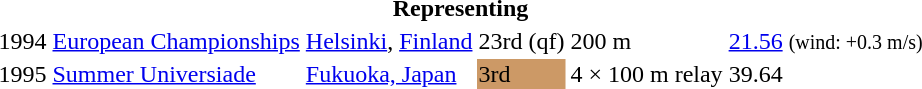<table>
<tr>
<th colspan="6">Representing </th>
</tr>
<tr>
<td>1994</td>
<td><a href='#'>European Championships</a></td>
<td><a href='#'>Helsinki</a>, <a href='#'>Finland</a></td>
<td>23rd (qf)</td>
<td>200 m</td>
<td><a href='#'>21.56</a> <small>(wind: +0.3 m/s)</small></td>
</tr>
<tr>
<td>1995</td>
<td><a href='#'>Summer Universiade</a></td>
<td><a href='#'>Fukuoka, Japan</a></td>
<td bgcolor=cc9966>3rd</td>
<td>4 × 100 m relay</td>
<td>39.64 </td>
</tr>
</table>
